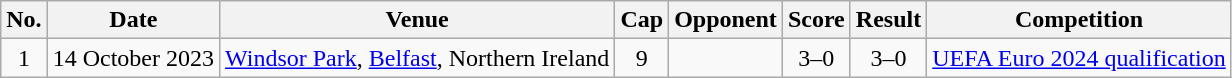<table class="wikitable sortable">
<tr>
<th scope="col">No.</th>
<th scope="col">Date</th>
<th scope="col">Venue</th>
<th scope="col">Cap</th>
<th scope="col">Opponent</th>
<th scope="col">Score</th>
<th scope="col">Result</th>
<th scope="col">Competition</th>
</tr>
<tr>
<td align="center">1</td>
<td>14 October 2023</td>
<td><a href='#'>Windsor Park</a>, <a href='#'>Belfast</a>, Northern Ireland</td>
<td align="center">9</td>
<td></td>
<td align="center">3–0</td>
<td align="center">3–0</td>
<td><a href='#'>UEFA Euro 2024 qualification</a></td>
</tr>
</table>
